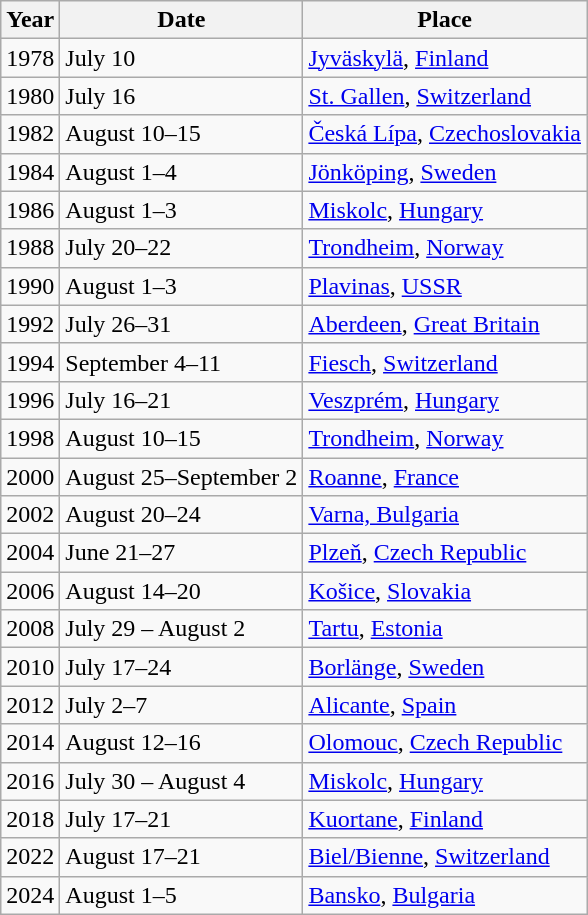<table class="wikitable">
<tr>
<th>Year</th>
<th>Date</th>
<th>Place</th>
</tr>
<tr>
<td>1978</td>
<td>July 10</td>
<td> <a href='#'>Jyväskylä</a>, <a href='#'>Finland</a></td>
</tr>
<tr>
<td>1980</td>
<td>July 16</td>
<td> <a href='#'>St. Gallen</a>, <a href='#'>Switzerland</a></td>
</tr>
<tr>
<td>1982</td>
<td>August 10–15</td>
<td> <a href='#'>Česká Lípa</a>, <a href='#'>Czechoslovakia</a></td>
</tr>
<tr>
<td>1984</td>
<td>August 1–4</td>
<td> <a href='#'>Jönköping</a>, <a href='#'>Sweden</a></td>
</tr>
<tr>
<td>1986</td>
<td>August 1–3</td>
<td> <a href='#'>Miskolc</a>, <a href='#'>Hungary</a></td>
</tr>
<tr>
<td>1988</td>
<td>July 20–22</td>
<td> <a href='#'>Trondheim</a>, <a href='#'>Norway</a></td>
</tr>
<tr>
<td>1990</td>
<td>August 1–3</td>
<td> <a href='#'>Plavinas</a>, <a href='#'>USSR</a></td>
</tr>
<tr>
<td>1992</td>
<td>July 26–31</td>
<td> <a href='#'>Aberdeen</a>, <a href='#'>Great Britain</a></td>
</tr>
<tr>
<td>1994</td>
<td>September 4–11</td>
<td> <a href='#'>Fiesch</a>, <a href='#'>Switzerland</a></td>
</tr>
<tr>
<td>1996</td>
<td>July 16–21</td>
<td> <a href='#'>Veszprém</a>, <a href='#'>Hungary</a></td>
</tr>
<tr>
<td>1998</td>
<td>August 10–15</td>
<td> <a href='#'>Trondheim</a>, <a href='#'>Norway</a></td>
</tr>
<tr>
<td>2000</td>
<td>August 25–September 2</td>
<td> <a href='#'>Roanne</a>, <a href='#'>France</a></td>
</tr>
<tr>
<td>2002</td>
<td>August 20–24</td>
<td> <a href='#'>Varna, Bulgaria</a></td>
</tr>
<tr>
<td>2004</td>
<td>June 21–27</td>
<td> <a href='#'>Plzeň</a>, <a href='#'>Czech Republic</a></td>
</tr>
<tr>
<td>2006</td>
<td>August 14–20</td>
<td> <a href='#'>Košice</a>, <a href='#'>Slovakia</a></td>
</tr>
<tr>
<td>2008</td>
<td>July 29 – August 2</td>
<td> <a href='#'>Tartu</a>, <a href='#'>Estonia</a></td>
</tr>
<tr>
<td>2010</td>
<td>July 17–24</td>
<td> <a href='#'>Borlänge</a>, <a href='#'>Sweden</a></td>
</tr>
<tr>
<td>2012</td>
<td>July 2–7</td>
<td> <a href='#'>Alicante</a>, <a href='#'>Spain</a></td>
</tr>
<tr>
<td>2014</td>
<td>August 12–16</td>
<td> <a href='#'>Olomouc</a>, <a href='#'>Czech Republic</a></td>
</tr>
<tr>
<td>2016</td>
<td>July 30 – August 4</td>
<td> <a href='#'>Miskolc</a>, <a href='#'>Hungary</a></td>
</tr>
<tr>
<td>2018</td>
<td>July 17–21</td>
<td> <a href='#'>Kuortane</a>, <a href='#'>Finland</a></td>
</tr>
<tr>
<td>2022</td>
<td>August 17–21</td>
<td> <a href='#'>Biel/Bienne</a>, <a href='#'>Switzerland</a></td>
</tr>
<tr>
<td>2024</td>
<td>August 1–5</td>
<td> <a href='#'>Bansko</a>, <a href='#'>Bulgaria</a></td>
</tr>
</table>
